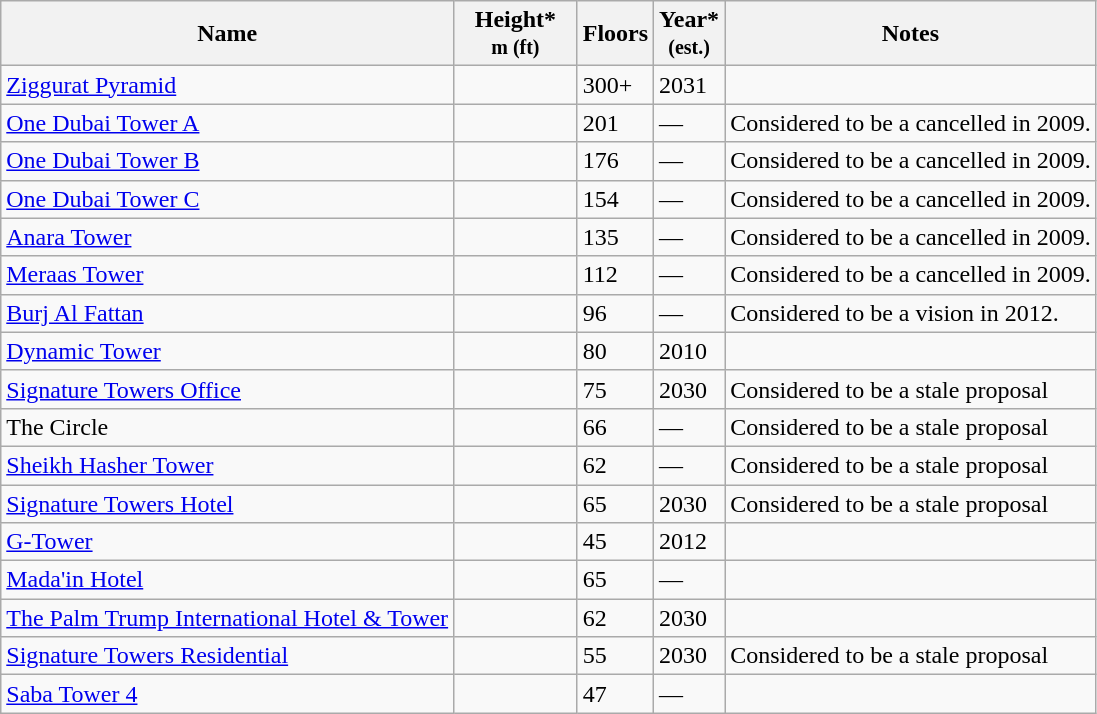<table class="wikitable sortable">
<tr>
<th scope="col">Name</th>
<th style="width:75px;">Height*<br><small>m (ft)</small></th>
<th scope="col">Floors</th>
<th scope="col">Year*<br><small>(est.)</small></th>
<th class="unsortable">Notes</th>
</tr>
<tr>
<td><a href='#'>Ziggurat Pyramid</a></td>
<td></td>
<td>300+</td>
<td>2031</td>
<td></td>
</tr>
<tr>
<td><a href='#'>One Dubai Tower A</a></td>
<td></td>
<td>201</td>
<td>—</td>
<td>Considered to be a cancelled in 2009.</td>
</tr>
<tr>
<td><a href='#'>One Dubai Tower B</a></td>
<td></td>
<td>176</td>
<td>—</td>
<td>Considered to be a cancelled in 2009.</td>
</tr>
<tr>
<td><a href='#'>One Dubai Tower C</a></td>
<td></td>
<td>154</td>
<td>—</td>
<td>Considered to be a cancelled in 2009.</td>
</tr>
<tr>
<td><a href='#'>Anara Tower</a></td>
<td></td>
<td>135</td>
<td>—</td>
<td>Considered to be a cancelled in 2009.</td>
</tr>
<tr>
<td><a href='#'>Meraas Tower</a></td>
<td></td>
<td>112</td>
<td>—</td>
<td>Considered to be a cancelled in 2009.</td>
</tr>
<tr>
<td><a href='#'>Burj Al Fattan</a></td>
<td></td>
<td>96</td>
<td>—</td>
<td>Considered to be a vision in 2012.</td>
</tr>
<tr>
<td><a href='#'>Dynamic Tower</a></td>
<td></td>
<td>80</td>
<td>2010</td>
<td></td>
</tr>
<tr>
<td><a href='#'>Signature Towers Office</a></td>
<td></td>
<td>75</td>
<td>2030</td>
<td>Considered to be a stale proposal</td>
</tr>
<tr>
<td>The Circle</td>
<td></td>
<td>66</td>
<td>—</td>
<td>Considered to be a stale proposal</td>
</tr>
<tr>
<td><a href='#'>Sheikh Hasher Tower</a></td>
<td></td>
<td>62</td>
<td>—</td>
<td>Considered to be a stale proposal</td>
</tr>
<tr>
<td><a href='#'>Signature Towers Hotel</a></td>
<td></td>
<td>65</td>
<td>2030</td>
<td>Considered to be a stale proposal</td>
</tr>
<tr>
<td><a href='#'>G-Tower</a></td>
<td></td>
<td>45</td>
<td>2012</td>
<td></td>
</tr>
<tr>
<td><a href='#'>Mada'in Hotel</a></td>
<td></td>
<td>65</td>
<td>—</td>
<td></td>
</tr>
<tr>
<td><a href='#'>The Palm Trump International Hotel & Tower</a></td>
<td></td>
<td>62</td>
<td>2030</td>
<td></td>
</tr>
<tr>
<td><a href='#'>Signature Towers Residential</a></td>
<td></td>
<td>55</td>
<td>2030</td>
<td>Considered to be a stale proposal</td>
</tr>
<tr>
<td><a href='#'>Saba Tower 4</a></td>
<td></td>
<td>47</td>
<td>—</td>
<td></td>
</tr>
</table>
